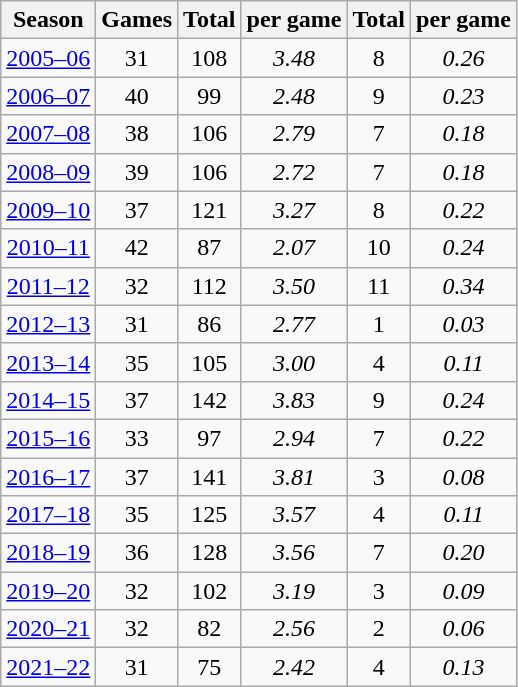<table class="wikitable" style="text-align:center">
<tr>
<th>Season</th>
<th>Games</th>
<th>Total </th>
<th> per game</th>
<th>Total </th>
<th> per game</th>
</tr>
<tr>
<td><a href='#'>2005–06</a></td>
<td>31</td>
<td>108</td>
<td><em>3.48</em></td>
<td>8</td>
<td><em>0.26</em></td>
</tr>
<tr>
<td><a href='#'>2006–07</a></td>
<td>40</td>
<td>99</td>
<td><em>2.48</em></td>
<td>9</td>
<td><em>0.23</em></td>
</tr>
<tr>
<td><a href='#'>2007–08</a></td>
<td>38</td>
<td>106</td>
<td><em>2.79</em></td>
<td>7</td>
<td><em>0.18</em></td>
</tr>
<tr>
<td><a href='#'>2008–09</a></td>
<td>39</td>
<td>106</td>
<td><em>2.72</em></td>
<td>7</td>
<td><em>0.18</em></td>
</tr>
<tr>
<td><a href='#'>2009–10</a></td>
<td>37</td>
<td>121</td>
<td><em>3.27</em></td>
<td>8</td>
<td><em>0.22</em></td>
</tr>
<tr>
<td><a href='#'>2010–11</a></td>
<td>42</td>
<td>87</td>
<td><em>2.07</em></td>
<td>10</td>
<td><em>0.24</em></td>
</tr>
<tr>
<td><a href='#'>2011–12</a></td>
<td>32</td>
<td>112</td>
<td><em>3.50</em></td>
<td>11</td>
<td><em>0.34</em></td>
</tr>
<tr>
<td><a href='#'>2012–13</a></td>
<td>31</td>
<td>86</td>
<td><em>2.77</em></td>
<td>1</td>
<td><em>0.03</em></td>
</tr>
<tr>
<td><a href='#'>2013–14</a></td>
<td>35</td>
<td>105</td>
<td><em>3.00</em></td>
<td>4</td>
<td><em>0.11</em></td>
</tr>
<tr>
<td><a href='#'>2014–15</a></td>
<td>37</td>
<td>142</td>
<td><em>3.83</em></td>
<td>9</td>
<td><em>0.24</em></td>
</tr>
<tr>
<td><a href='#'>2015–16</a></td>
<td>33</td>
<td>97</td>
<td><em>2.94</em></td>
<td>7</td>
<td><em>0.22</em></td>
</tr>
<tr>
<td><a href='#'>2016–17</a></td>
<td>37</td>
<td>141</td>
<td><em>3.81</em></td>
<td>3</td>
<td><em>0.08</em></td>
</tr>
<tr>
<td><a href='#'>2017–18</a></td>
<td>35</td>
<td>125</td>
<td><em>3.57</em></td>
<td>4</td>
<td><em>0.11</em></td>
</tr>
<tr>
<td><a href='#'>2018–19</a></td>
<td>36</td>
<td>128</td>
<td><em>3.56</em></td>
<td>7</td>
<td><em>0.20</em></td>
</tr>
<tr>
<td><a href='#'>2019–20</a></td>
<td>32</td>
<td>102</td>
<td><em>3.19</em></td>
<td>3</td>
<td><em>0.09</em></td>
</tr>
<tr>
<td><a href='#'>2020–21</a></td>
<td>32</td>
<td>82</td>
<td><em>2.56</em></td>
<td>2</td>
<td><em>0.06</em></td>
</tr>
<tr>
<td><a href='#'>2021–22</a></td>
<td>31</td>
<td>75</td>
<td><em>2.42</em></td>
<td>4</td>
<td><em>0.13</em></td>
</tr>
</table>
